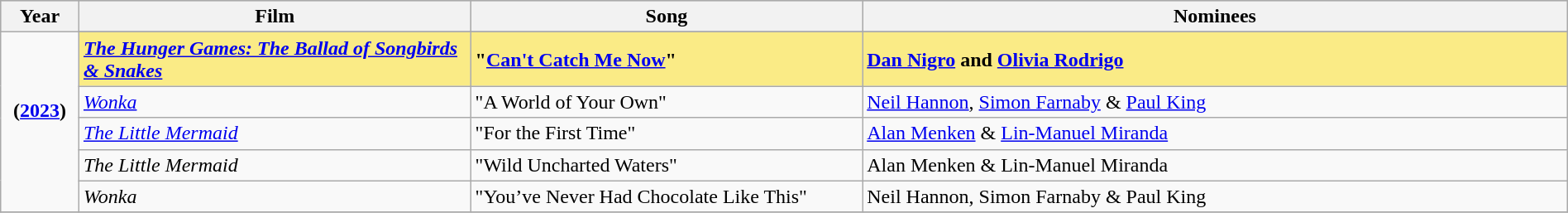<table class="wikitable" style="width:100%">
<tr bgcolor="#bebebe">
<th width="5%">Year</th>
<th width="25%">Film</th>
<th width="25%">Song</th>
<th width="45%">Nominees</th>
</tr>
<tr>
<td rowspan=6 style="text-align:center"><strong>(<a href='#'>2023</a>)</strong><br> <br></td>
</tr>
<tr style="background:#FAEB86">
<td><strong><em><a href='#'>The Hunger Games: The Ballad of Songbirds & Snakes</a></em></strong></td>
<td><strong>"<a href='#'>Can't Catch Me Now</a>"</strong></td>
<td><strong><a href='#'>Dan Nigro</a> and <a href='#'>Olivia Rodrigo</a></strong></td>
</tr>
<tr>
<td><em><a href='#'>Wonka</a></em></td>
<td>"A World of Your Own"</td>
<td><a href='#'>Neil Hannon</a>, <a href='#'>Simon Farnaby</a> &  <a href='#'>Paul King</a></td>
</tr>
<tr>
<td><em><a href='#'>The Little Mermaid</a></em></td>
<td>"For the First Time"</td>
<td><a href='#'>Alan Menken</a> & <a href='#'>Lin-Manuel Miranda</a></td>
</tr>
<tr>
<td><em>The Little Mermaid</em></td>
<td>"Wild Uncharted Waters"</td>
<td>Alan Menken & Lin-Manuel Miranda</td>
</tr>
<tr>
<td><em>Wonka</em></td>
<td>"You’ve Never Had Chocolate Like This"</td>
<td>Neil Hannon, Simon Farnaby & Paul King</td>
</tr>
<tr>
</tr>
</table>
